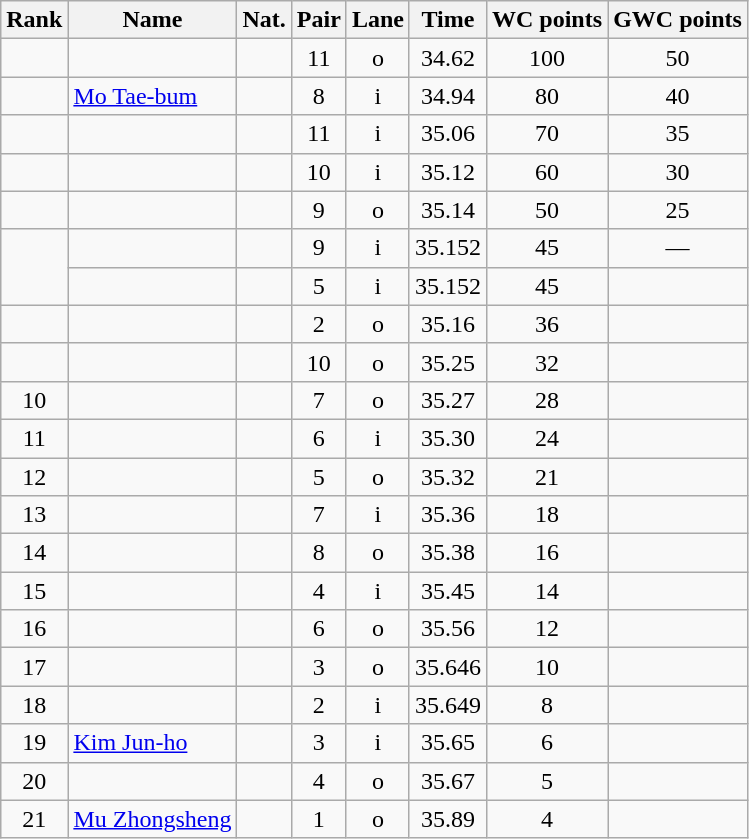<table class="wikitable sortable" style="text-align:center">
<tr>
<th>Rank</th>
<th>Name</th>
<th>Nat.</th>
<th>Pair</th>
<th>Lane</th>
<th>Time</th>
<th>WC points</th>
<th>GWC points</th>
</tr>
<tr>
<td></td>
<td align=left></td>
<td></td>
<td>11</td>
<td>o</td>
<td>34.62</td>
<td>100</td>
<td>50</td>
</tr>
<tr>
<td></td>
<td align=left><a href='#'>Mo Tae-bum</a></td>
<td></td>
<td>8</td>
<td>i</td>
<td>34.94</td>
<td>80</td>
<td>40</td>
</tr>
<tr>
<td></td>
<td align=left></td>
<td></td>
<td>11</td>
<td>i</td>
<td>35.06</td>
<td>70</td>
<td>35</td>
</tr>
<tr>
<td></td>
<td align=left></td>
<td></td>
<td>10</td>
<td>i</td>
<td>35.12</td>
<td>60</td>
<td>30</td>
</tr>
<tr>
<td></td>
<td align=left></td>
<td></td>
<td>9</td>
<td>o</td>
<td>35.14</td>
<td>50</td>
<td>25</td>
</tr>
<tr>
<td rowspan=2></td>
<td align=left></td>
<td></td>
<td>9</td>
<td>i</td>
<td>35.152</td>
<td>45</td>
<td>—</td>
</tr>
<tr>
<td align=left></td>
<td></td>
<td>5</td>
<td>i</td>
<td>35.152</td>
<td>45</td>
<td></td>
</tr>
<tr>
<td></td>
<td align=left></td>
<td></td>
<td>2</td>
<td>o</td>
<td>35.16</td>
<td>36</td>
<td></td>
</tr>
<tr>
<td></td>
<td align=left></td>
<td></td>
<td>10</td>
<td>o</td>
<td>35.25</td>
<td>32</td>
<td></td>
</tr>
<tr>
<td>10</td>
<td align=left></td>
<td></td>
<td>7</td>
<td>o</td>
<td>35.27</td>
<td>28</td>
<td></td>
</tr>
<tr>
<td>11</td>
<td align=left></td>
<td></td>
<td>6</td>
<td>i</td>
<td>35.30</td>
<td>24</td>
<td></td>
</tr>
<tr>
<td>12</td>
<td align=left></td>
<td></td>
<td>5</td>
<td>o</td>
<td>35.32</td>
<td>21</td>
<td></td>
</tr>
<tr>
<td>13</td>
<td align=left></td>
<td></td>
<td>7</td>
<td>i</td>
<td>35.36</td>
<td>18</td>
<td></td>
</tr>
<tr>
<td>14</td>
<td align=left></td>
<td></td>
<td>8</td>
<td>o</td>
<td>35.38</td>
<td>16</td>
<td></td>
</tr>
<tr>
<td>15</td>
<td align=left></td>
<td></td>
<td>4</td>
<td>i</td>
<td>35.45</td>
<td>14</td>
<td></td>
</tr>
<tr>
<td>16</td>
<td align=left></td>
<td></td>
<td>6</td>
<td>o</td>
<td>35.56</td>
<td>12</td>
<td></td>
</tr>
<tr>
<td>17</td>
<td align=left></td>
<td></td>
<td>3</td>
<td>o</td>
<td>35.646</td>
<td>10</td>
<td></td>
</tr>
<tr>
<td>18</td>
<td align=left></td>
<td></td>
<td>2</td>
<td>i</td>
<td>35.649</td>
<td>8</td>
<td></td>
</tr>
<tr>
<td>19</td>
<td align=left><a href='#'>Kim Jun-ho</a></td>
<td></td>
<td>3</td>
<td>i</td>
<td>35.65</td>
<td>6</td>
<td></td>
</tr>
<tr>
<td>20</td>
<td align=left></td>
<td></td>
<td>4</td>
<td>o</td>
<td>35.67</td>
<td>5</td>
<td></td>
</tr>
<tr>
<td>21</td>
<td align=left><a href='#'>Mu Zhongsheng</a></td>
<td></td>
<td>1</td>
<td>o</td>
<td>35.89</td>
<td>4</td>
<td></td>
</tr>
</table>
